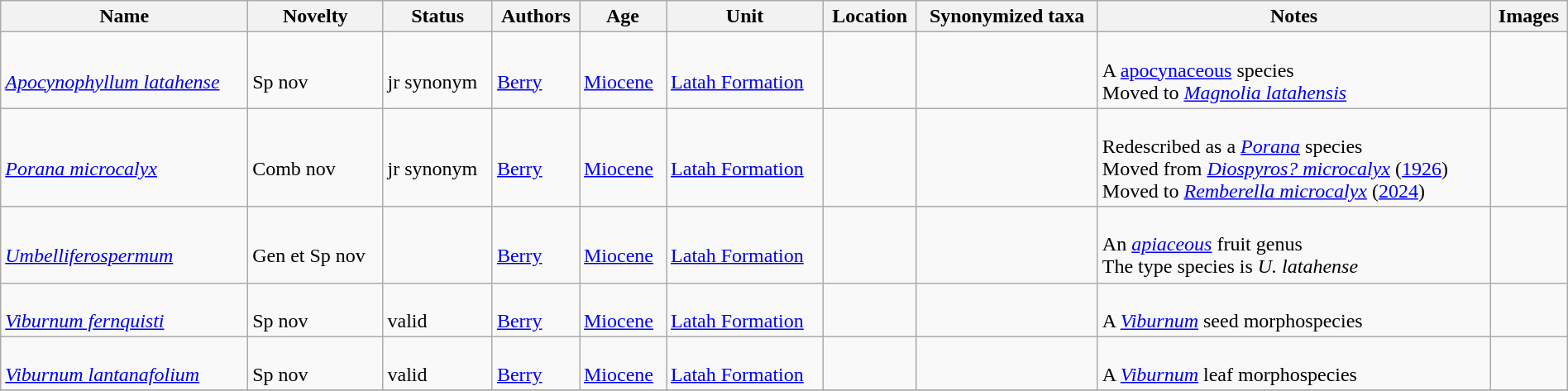<table class="wikitable sortable" align="center" width="100%">
<tr>
<th>Name</th>
<th>Novelty</th>
<th>Status</th>
<th>Authors</th>
<th>Age</th>
<th>Unit</th>
<th>Location</th>
<th>Synonymized taxa</th>
<th>Notes</th>
<th>Images</th>
</tr>
<tr>
<td><br><em><a href='#'>Apocynophyllum latahense</a></em></td>
<td><br>Sp nov</td>
<td><br>jr synonym</td>
<td><br><a href='#'>Berry</a></td>
<td><br><a href='#'>Miocene</a></td>
<td><br><a href='#'>Latah Formation</a></td>
<td><br><br></td>
<td></td>
<td><br>A <a href='#'>apocynaceous</a> species<br> Moved to <em><a href='#'>Magnolia latahensis</a></em></td>
<td><br></td>
</tr>
<tr>
<td><br><em><a href='#'>Porana microcalyx</a></em></td>
<td><br>Comb nov</td>
<td><br>jr synonym</td>
<td><br><a href='#'>Berry</a></td>
<td><br><a href='#'>Miocene</a></td>
<td><br><a href='#'>Latah Formation</a></td>
<td><br><br></td>
<td></td>
<td><br>Redescribed as a <em><a href='#'>Porana</a></em> species<br> Moved from <em><a href='#'>Diospyros? microcalyx</a></em> (<a href='#'>1926</a>)<br>Moved to <em><a href='#'>Remberella microcalyx</a></em> (<a href='#'>2024</a>)</td>
<td><br></td>
</tr>
<tr>
<td><br><em><a href='#'>Umbelliferospermum</a></em></td>
<td><br>Gen et Sp nov</td>
<td></td>
<td><br><a href='#'>Berry</a></td>
<td><br><a href='#'>Miocene</a></td>
<td><br><a href='#'>Latah Formation</a></td>
<td><br><br></td>
<td></td>
<td><br>An <em><a href='#'>apiaceous</a></em> fruit genus<br>The type species is <em>U. latahense</em></td>
<td><br></td>
</tr>
<tr>
<td><br><em><a href='#'>Viburnum fernquisti</a></em></td>
<td><br>Sp nov</td>
<td><br>valid</td>
<td><br><a href='#'>Berry</a></td>
<td><br><a href='#'>Miocene</a></td>
<td><br><a href='#'>Latah Formation</a></td>
<td><br><br></td>
<td></td>
<td><br>A <em><a href='#'>Viburnum</a></em> seed morphospecies</td>
<td><br></td>
</tr>
<tr>
<td><br><em><a href='#'>Viburnum lantanafolium</a></em></td>
<td><br>Sp nov</td>
<td><br>valid</td>
<td><br><a href='#'>Berry</a></td>
<td><br><a href='#'>Miocene</a></td>
<td><br><a href='#'>Latah Formation</a></td>
<td><br><br></td>
<td></td>
<td><br>A <em><a href='#'>Viburnum</a></em> leaf morphospecies</td>
<td><br></td>
</tr>
<tr>
</tr>
</table>
